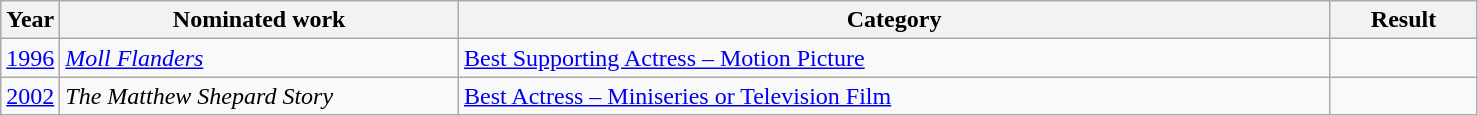<table class=wikitable>
<tr>
<th width=4%>Year</th>
<th width=27%>Nominated work</th>
<th width=59%>Category</th>
<th width=10%>Result</th>
</tr>
<tr>
<td><a href='#'>1996</a></td>
<td><em><a href='#'>Moll Flanders</a></em></td>
<td><a href='#'>Best Supporting Actress – Motion Picture</a></td>
<td></td>
</tr>
<tr>
<td><a href='#'>2002</a></td>
<td><em>The Matthew Shepard Story</em></td>
<td><a href='#'>Best Actress – Miniseries or Television Film</a></td>
<td></td>
</tr>
</table>
